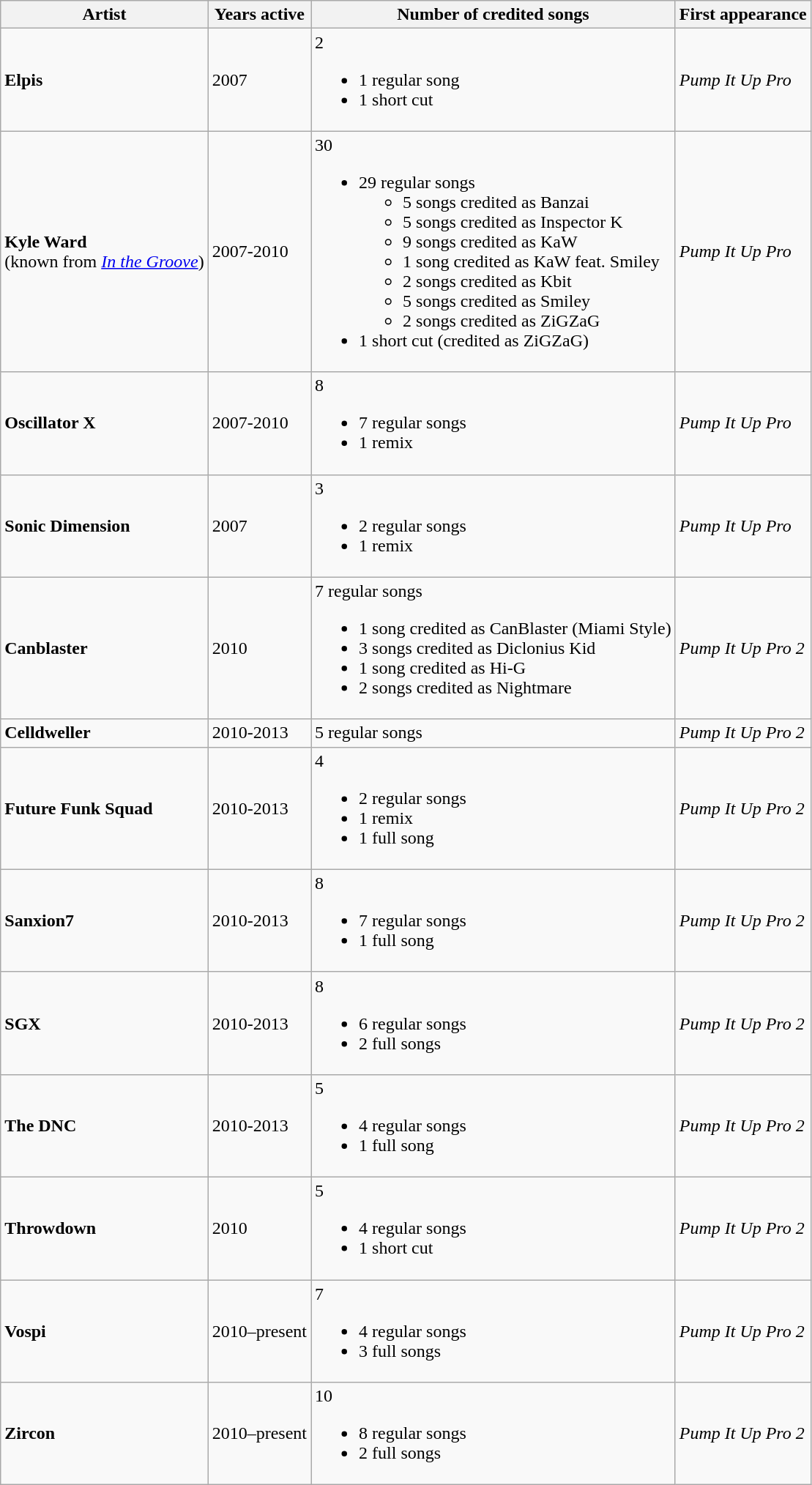<table class="wikitable">
<tr>
<th>Artist</th>
<th>Years active</th>
<th>Number of credited songs</th>
<th>First appearance</th>
</tr>
<tr>
<td><strong>Elpis</strong></td>
<td>2007</td>
<td>2<br><ul><li>1 regular song</li><li>1 short cut</li></ul></td>
<td><em>Pump It Up Pro</em></td>
</tr>
<tr>
<td><strong>Kyle Ward</strong><br>(known from <em><a href='#'>In the Groove</a></em>)</td>
<td>2007-2010</td>
<td>30<br><ul><li>29 regular songs<ul><li>5 songs credited as Banzai</li><li>5 songs credited as Inspector K</li><li>9 songs credited as KaW</li><li>1 song credited as KaW feat. Smiley</li><li>2 songs credited as Kbit</li><li>5 songs credited as Smiley</li><li>2 songs credited as ZiGZaG</li></ul></li><li>1 short cut (credited as ZiGZaG)</li></ul></td>
<td><em>Pump It Up Pro</em></td>
</tr>
<tr>
<td><strong>Oscillator X</strong></td>
<td>2007-2010</td>
<td>8<br><ul><li>7 regular songs</li><li>1 remix</li></ul></td>
<td><em>Pump It Up Pro</em></td>
</tr>
<tr>
<td><strong>Sonic Dimension</strong></td>
<td>2007</td>
<td>3<br><ul><li>2 regular songs</li><li>1 remix</li></ul></td>
<td><em>Pump It Up Pro</em></td>
</tr>
<tr>
<td><strong>Canblaster</strong></td>
<td>2010</td>
<td>7 regular songs<br><ul><li>1 song credited as CanBlaster (Miami Style)</li><li>3 songs credited as Diclonius Kid</li><li>1 song credited as Hi-G</li><li>2 songs credited as Nightmare</li></ul></td>
<td><em>Pump It Up Pro 2</em></td>
</tr>
<tr>
<td><strong>Celldweller</strong></td>
<td>2010-2013</td>
<td>5 regular songs</td>
<td><em>Pump It Up Pro 2</em></td>
</tr>
<tr>
<td><strong>Future Funk Squad</strong></td>
<td>2010-2013</td>
<td>4<br><ul><li>2 regular songs</li><li>1 remix</li><li>1 full song</li></ul></td>
<td><em>Pump It Up Pro 2</em></td>
</tr>
<tr>
<td><strong>Sanxion7</strong></td>
<td>2010-2013</td>
<td>8<br><ul><li>7 regular songs</li><li>1 full song</li></ul></td>
<td><em>Pump It Up Pro 2</em></td>
</tr>
<tr>
<td><strong>SGX</strong></td>
<td>2010-2013</td>
<td>8<br><ul><li>6 regular songs</li><li>2 full songs</li></ul></td>
<td><em>Pump It Up Pro 2</em></td>
</tr>
<tr>
<td><strong>The DNC</strong></td>
<td>2010-2013</td>
<td>5<br><ul><li>4 regular songs</li><li>1 full song</li></ul></td>
<td><em>Pump It Up Pro 2</em></td>
</tr>
<tr>
<td><strong>Throwdown</strong></td>
<td>2010</td>
<td>5<br><ul><li>4 regular songs</li><li>1 short cut</li></ul></td>
<td><em>Pump It Up Pro 2</em></td>
</tr>
<tr>
<td><strong>Vospi</strong></td>
<td>2010–present</td>
<td>7<br><ul><li>4 regular songs</li><li>3 full songs</li></ul></td>
<td><em>Pump It Up Pro 2</em></td>
</tr>
<tr>
<td><strong>Zircon</strong></td>
<td>2010–present</td>
<td>10<br><ul><li>8 regular songs</li><li>2 full songs</li></ul></td>
<td><em>Pump It Up Pro 2</em></td>
</tr>
</table>
